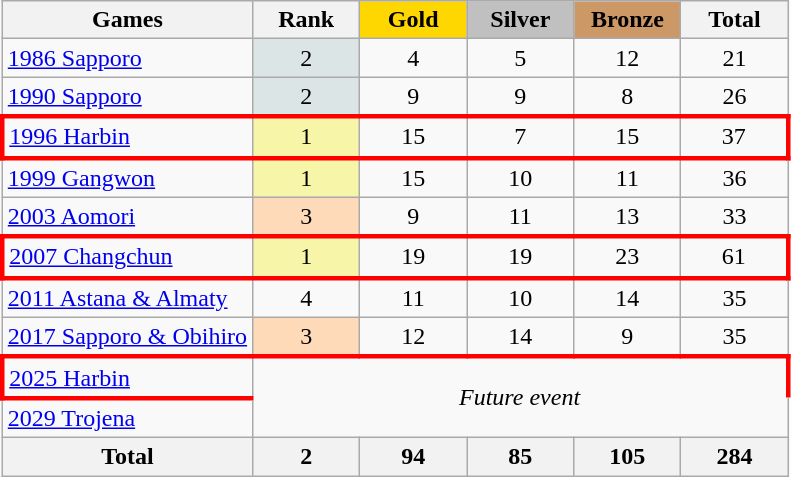<table class="wikitable sortable" style="margin-top:0em; text-align:center; font-size:100%;">
<tr>
<th>Games</th>
<th style="width:4em;">Rank</th>
<th style="background:gold; width:4em;"><strong>Gold</strong></th>
<th style="background:silver; width:4em;"><strong>Silver</strong></th>
<th style="background:#cc9966; width:4em;"><strong>Bronze</strong></th>
<th style="width:4em;">Total</th>
</tr>
<tr>
<td align=left> <a href='#'>1986 Sapporo</a></td>
<td bgcolor="dce5e5">2</td>
<td>4</td>
<td>5</td>
<td>12</td>
<td>21</td>
</tr>
<tr>
<td align=left> <a href='#'>1990 Sapporo</a></td>
<td bgcolor=dce5e5>2</td>
<td>9</td>
<td>9</td>
<td>8</td>
<td>26</td>
</tr>
<tr style="border: 3px solid red">
<td align=left> <a href='#'>1996 Harbin</a></td>
<td bgcolor=f7f6a8>1</td>
<td>15</td>
<td>7</td>
<td>15</td>
<td>37</td>
</tr>
<tr>
<td align=left> <a href='#'>1999 Gangwon</a></td>
<td bgcolor=f7f6a8>1</td>
<td>15</td>
<td>10</td>
<td>11</td>
<td>36</td>
</tr>
<tr>
<td align=left> <a href='#'>2003 Aomori</a></td>
<td bgcolor=ffdab9>3</td>
<td>9</td>
<td>11</td>
<td>13</td>
<td>33</td>
</tr>
<tr style="border: 3px solid red">
<td align=left> <a href='#'>2007 Changchun</a></td>
<td bgcolor=f7f6a8>1</td>
<td>19</td>
<td>19</td>
<td>23</td>
<td>61</td>
</tr>
<tr>
<td align=left> <a href='#'>2011 Astana & Almaty</a></td>
<td>4</td>
<td>11</td>
<td>10</td>
<td>14</td>
<td>35</td>
</tr>
<tr>
<td align=left> <a href='#'>2017 Sapporo & Obihiro</a></td>
<td bgcolor=ffdab9>3</td>
<td>12</td>
<td>14</td>
<td>9</td>
<td>35</td>
</tr>
<tr style="border: 3px solid red">
<td align=left> <a href='#'>2025 Harbin</a></td>
<td rowspan=2 colspan=5><em>Future event</em></td>
</tr>
<tr>
<td align=left> <a href='#'>2029 Trojena</a></td>
</tr>
<tr>
<th>Total</th>
<th>2</th>
<th>94</th>
<th>85</th>
<th>105</th>
<th>284</th>
</tr>
</table>
